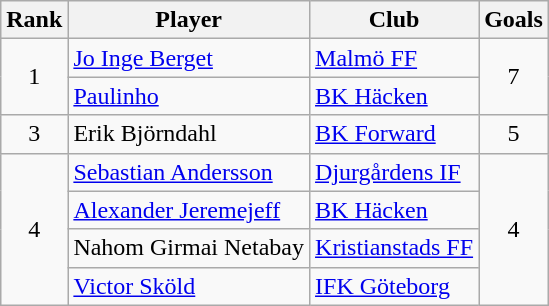<table class="wikitable" style="text-align:center">
<tr>
<th>Rank</th>
<th>Player</th>
<th>Club</th>
<th>Goals</th>
</tr>
<tr>
<td rowspan="2">1</td>
<td align="left"> <a href='#'>Jo Inge Berget</a></td>
<td align="left"><a href='#'>Malmö FF</a></td>
<td rowspan="2">7</td>
</tr>
<tr>
<td align="left"> <a href='#'>Paulinho</a></td>
<td align="left"><a href='#'>BK Häcken</a></td>
</tr>
<tr>
<td>3</td>
<td align="left"> Erik Björndahl</td>
<td align="left"><a href='#'>BK Forward</a></td>
<td>5</td>
</tr>
<tr>
<td rowspan="4">4</td>
<td align="left"> <a href='#'>Sebastian Andersson</a></td>
<td align="left"><a href='#'>Djurgårdens IF</a></td>
<td rowspan="4">4</td>
</tr>
<tr>
<td align="left"> <a href='#'>Alexander Jeremejeff</a></td>
<td align="left"><a href='#'>BK Häcken</a></td>
</tr>
<tr>
<td align="left"> Nahom Girmai Netabay</td>
<td align="left"><a href='#'>Kristianstads FF</a></td>
</tr>
<tr>
<td align="left"> <a href='#'>Victor Sköld</a></td>
<td align="left"><a href='#'>IFK Göteborg</a></td>
</tr>
</table>
